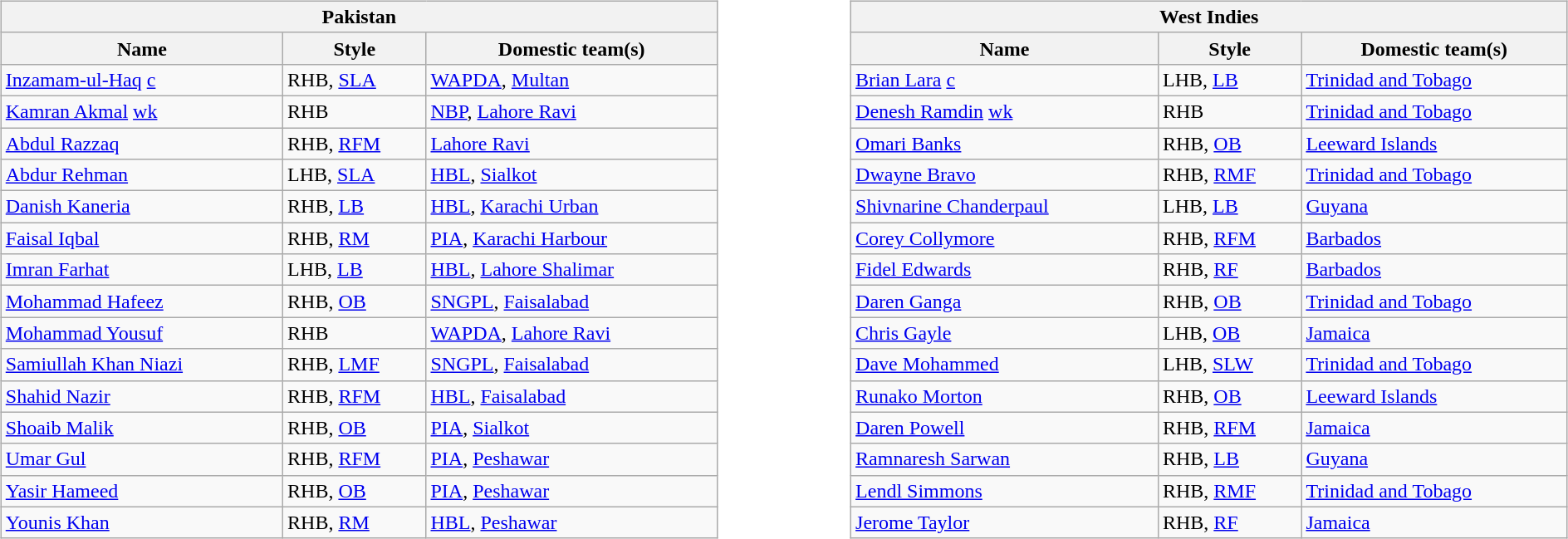<table style="width:100%;">
<tr valign="top">
<td style="width:46%;"><br><table class="wikitable" style="width:100%;">
<tr>
<th colspan="3">Pakistan</th>
</tr>
<tr>
<th>Name</th>
<th style="width:20%;">Style</th>
<th>Domestic team(s)</th>
</tr>
<tr valign="top">
<td><a href='#'>Inzamam-ul-Haq</a> <a href='#'>c</a></td>
<td>RHB, <a href='#'>SLA</a></td>
<td><a href='#'>WAPDA</a>, <a href='#'>Multan</a></td>
</tr>
<tr valign="top">
<td><a href='#'>Kamran Akmal</a> <a href='#'>wk</a></td>
<td>RHB</td>
<td><a href='#'>NBP</a>, <a href='#'>Lahore Ravi</a></td>
</tr>
<tr valign="top">
<td><a href='#'>Abdul Razzaq</a></td>
<td>RHB, <a href='#'>RFM</a></td>
<td><a href='#'>Lahore Ravi</a></td>
</tr>
<tr valign="top">
<td><a href='#'>Abdur Rehman</a></td>
<td>LHB, <a href='#'>SLA</a></td>
<td><a href='#'>HBL</a>, <a href='#'>Sialkot</a></td>
</tr>
<tr valign="top">
<td><a href='#'>Danish Kaneria</a></td>
<td>RHB, <a href='#'>LB</a></td>
<td><a href='#'>HBL</a>, <a href='#'>Karachi Urban</a></td>
</tr>
<tr valign="top">
<td><a href='#'>Faisal Iqbal</a></td>
<td>RHB, <a href='#'>RM</a></td>
<td><a href='#'>PIA</a>, <a href='#'>Karachi Harbour</a></td>
</tr>
<tr valign="top">
<td><a href='#'>Imran Farhat</a></td>
<td>LHB, <a href='#'>LB</a></td>
<td><a href='#'>HBL</a>, <a href='#'>Lahore Shalimar</a></td>
</tr>
<tr valign="top">
<td><a href='#'>Mohammad Hafeez</a></td>
<td>RHB, <a href='#'>OB</a></td>
<td><a href='#'>SNGPL</a>, <a href='#'>Faisalabad</a></td>
</tr>
<tr valign="top">
<td><a href='#'>Mohammad Yousuf</a></td>
<td>RHB</td>
<td><a href='#'>WAPDA</a>, <a href='#'>Lahore Ravi</a></td>
</tr>
<tr valign="top">
<td><a href='#'>Samiullah Khan Niazi</a></td>
<td>RHB, <a href='#'>LMF</a></td>
<td><a href='#'>SNGPL</a>, <a href='#'>Faisalabad</a></td>
</tr>
<tr valign="top">
<td><a href='#'>Shahid Nazir</a></td>
<td>RHB, <a href='#'>RFM</a></td>
<td><a href='#'>HBL</a>, <a href='#'>Faisalabad</a></td>
</tr>
<tr valign="top">
<td><a href='#'>Shoaib Malik</a></td>
<td>RHB, <a href='#'>OB</a></td>
<td><a href='#'>PIA</a>, <a href='#'>Sialkot</a></td>
</tr>
<tr valign="top">
<td><a href='#'>Umar Gul</a></td>
<td>RHB, <a href='#'>RFM</a></td>
<td><a href='#'>PIA</a>, <a href='#'>Peshawar</a></td>
</tr>
<tr valign="top">
<td><a href='#'>Yasir Hameed</a></td>
<td>RHB, <a href='#'>OB</a></td>
<td><a href='#'>PIA</a>, <a href='#'>Peshawar</a></td>
</tr>
<tr valign="top">
<td><a href='#'>Younis Khan</a></td>
<td>RHB, <a href='#'>RM</a></td>
<td><a href='#'>HBL</a>, <a href='#'>Peshawar</a></td>
</tr>
</table>
</td>
<td style="width:8%;"></td>
<td style="width:46%;"><br><table class="wikitable" style="width:100%;">
<tr>
<th colspan="3">West Indies</th>
</tr>
<tr>
<th>Name</th>
<th style="width:20%;">Style</th>
<th>Domestic team(s)</th>
</tr>
<tr valign="top">
<td><a href='#'>Brian Lara</a> <a href='#'>c</a></td>
<td>LHB, <a href='#'>LB</a></td>
<td><a href='#'>Trinidad and Tobago</a></td>
</tr>
<tr valign="top">
<td><a href='#'>Denesh Ramdin</a> <a href='#'>wk</a></td>
<td>RHB</td>
<td><a href='#'>Trinidad and Tobago</a></td>
</tr>
<tr valign="top">
<td><a href='#'>Omari Banks</a></td>
<td>RHB, <a href='#'>OB</a></td>
<td><a href='#'>Leeward Islands</a></td>
</tr>
<tr valign="top">
<td><a href='#'>Dwayne Bravo</a></td>
<td>RHB, <a href='#'>RMF</a></td>
<td><a href='#'>Trinidad and Tobago</a></td>
</tr>
<tr valign="top">
<td><a href='#'>Shivnarine Chanderpaul</a></td>
<td>LHB, <a href='#'>LB</a></td>
<td><a href='#'>Guyana</a></td>
</tr>
<tr valign="top">
<td><a href='#'>Corey Collymore</a></td>
<td>RHB, <a href='#'>RFM</a></td>
<td><a href='#'>Barbados</a></td>
</tr>
<tr valign="top">
<td><a href='#'>Fidel Edwards</a></td>
<td>RHB, <a href='#'>RF</a></td>
<td><a href='#'>Barbados</a></td>
</tr>
<tr valign="top">
<td><a href='#'>Daren Ganga</a></td>
<td>RHB, <a href='#'>OB</a></td>
<td><a href='#'>Trinidad and Tobago</a></td>
</tr>
<tr valign="top">
<td><a href='#'>Chris Gayle</a></td>
<td>LHB, <a href='#'>OB</a></td>
<td><a href='#'>Jamaica</a></td>
</tr>
<tr valign="top">
<td><a href='#'>Dave Mohammed</a></td>
<td>LHB, <a href='#'>SLW</a></td>
<td><a href='#'>Trinidad and Tobago</a></td>
</tr>
<tr valign="top">
<td><a href='#'>Runako Morton</a></td>
<td>RHB, <a href='#'>OB</a></td>
<td><a href='#'>Leeward Islands</a></td>
</tr>
<tr valign="top">
<td><a href='#'>Daren Powell</a></td>
<td>RHB, <a href='#'>RFM</a></td>
<td><a href='#'>Jamaica</a></td>
</tr>
<tr valign="top">
<td><a href='#'>Ramnaresh Sarwan</a></td>
<td>RHB, <a href='#'>LB</a></td>
<td><a href='#'>Guyana</a></td>
</tr>
<tr valign="top">
<td><a href='#'>Lendl Simmons</a></td>
<td>RHB, <a href='#'>RMF</a></td>
<td><a href='#'>Trinidad and Tobago</a></td>
</tr>
<tr valign="top">
<td><a href='#'>Jerome Taylor</a></td>
<td>RHB, <a href='#'>RF</a></td>
<td><a href='#'>Jamaica</a></td>
</tr>
</table>
</td>
</tr>
</table>
